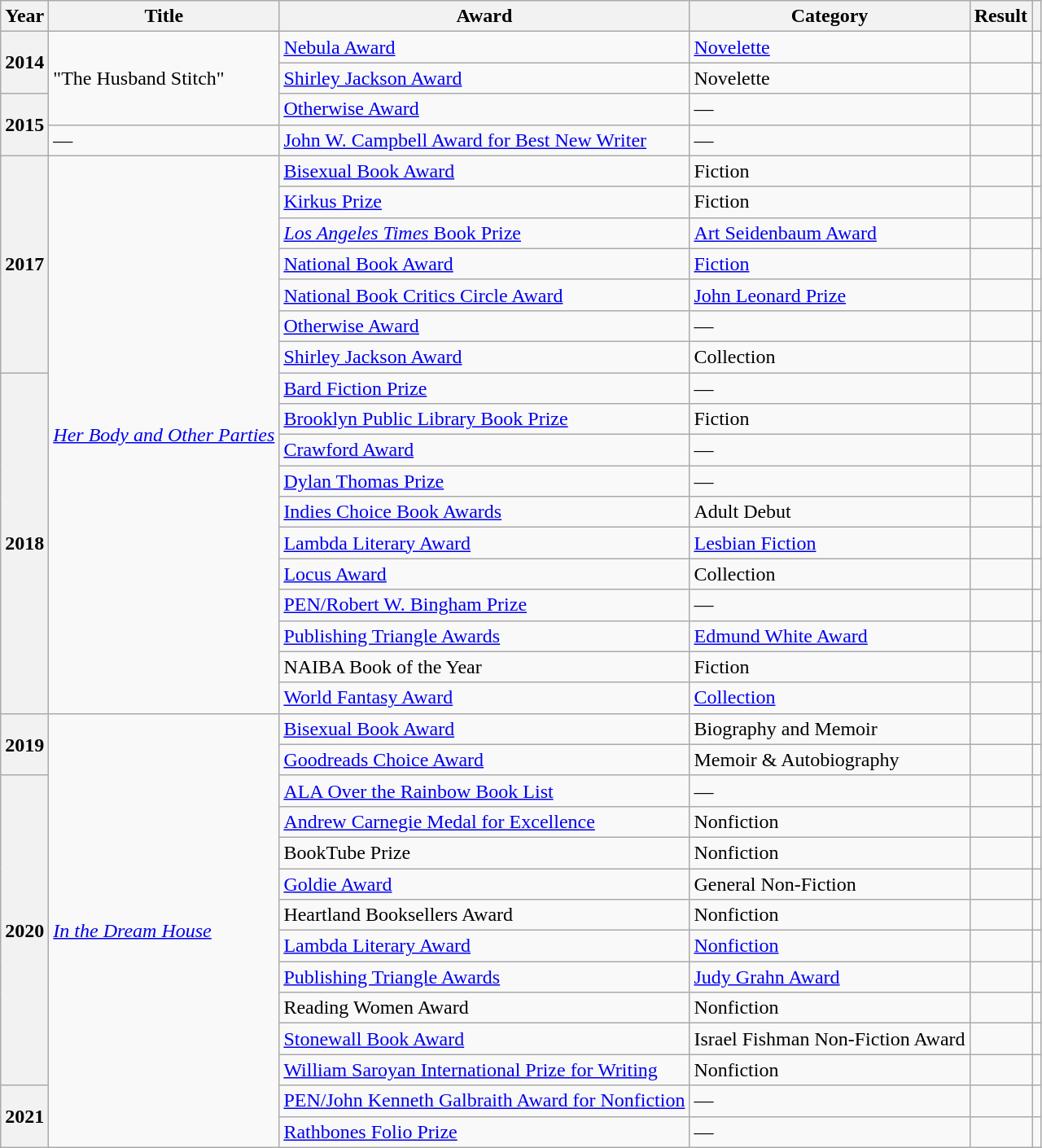<table class="wikitable sortable">
<tr>
<th>Year</th>
<th>Title</th>
<th>Award</th>
<th>Category</th>
<th>Result</th>
<th></th>
</tr>
<tr>
<th rowspan="2">2014</th>
<td rowspan="3">"The Husband Stitch"</td>
<td><a href='#'>Nebula Award</a></td>
<td><a href='#'>Novelette</a></td>
<td></td>
<td></td>
</tr>
<tr>
<td><a href='#'>Shirley Jackson Award</a></td>
<td>Novelette</td>
<td></td>
<td></td>
</tr>
<tr>
<th rowspan="2">2015</th>
<td><a href='#'>Otherwise Award</a></td>
<td>—</td>
<td></td>
<td></td>
</tr>
<tr>
<td>—</td>
<td><a href='#'>John W. Campbell Award for Best New Writer</a></td>
<td>—</td>
<td></td>
<td></td>
</tr>
<tr>
<th rowspan="7">2017</th>
<td rowspan="18"><em><a href='#'>Her Body and Other Parties</a></em></td>
<td><a href='#'>Bisexual Book Award</a></td>
<td>Fiction</td>
<td></td>
<td></td>
</tr>
<tr>
<td><a href='#'>Kirkus Prize</a></td>
<td>Fiction</td>
<td></td>
<td></td>
</tr>
<tr>
<td><a href='#'><em>Los Angeles Times</em> Book Prize</a></td>
<td><a href='#'>Art Seidenbaum Award</a></td>
<td></td>
<td></td>
</tr>
<tr>
<td><a href='#'>National Book Award</a></td>
<td><a href='#'>Fiction</a></td>
<td></td>
<td></td>
</tr>
<tr>
<td><a href='#'>National Book Critics Circle Award</a></td>
<td><a href='#'>John Leonard Prize</a></td>
<td></td>
<td></td>
</tr>
<tr>
<td><a href='#'>Otherwise Award</a></td>
<td>—</td>
<td></td>
<td></td>
</tr>
<tr>
<td><a href='#'>Shirley Jackson Award</a></td>
<td>Collection</td>
<td></td>
<td></td>
</tr>
<tr>
<th rowspan="11">2018</th>
<td><a href='#'>Bard Fiction Prize</a></td>
<td>—</td>
<td></td>
<td></td>
</tr>
<tr>
<td><a href='#'>Brooklyn Public Library Book Prize</a></td>
<td>Fiction</td>
<td></td>
<td></td>
</tr>
<tr>
<td><a href='#'>Crawford Award</a></td>
<td>—</td>
<td></td>
<td></td>
</tr>
<tr>
<td><a href='#'>Dylan Thomas Prize</a></td>
<td>—</td>
<td></td>
<td></td>
</tr>
<tr>
<td><a href='#'>Indies Choice Book Awards</a></td>
<td>Adult Debut</td>
<td></td>
<td></td>
</tr>
<tr>
<td><a href='#'>Lambda Literary Award</a></td>
<td><a href='#'>Lesbian Fiction</a></td>
<td></td>
<td></td>
</tr>
<tr>
<td><a href='#'>Locus Award</a></td>
<td>Collection</td>
<td></td>
<td></td>
</tr>
<tr>
<td><a href='#'>PEN/Robert W. Bingham Prize</a></td>
<td>—</td>
<td></td>
<td></td>
</tr>
<tr>
<td><a href='#'>Publishing Triangle Awards</a></td>
<td><a href='#'>Edmund White Award</a></td>
<td></td>
<td></td>
</tr>
<tr>
<td>NAIBA Book of the Year</td>
<td>Fiction</td>
<td></td>
<td></td>
</tr>
<tr>
<td><a href='#'>World Fantasy Award</a></td>
<td><a href='#'>Collection</a></td>
<td></td>
<td></td>
</tr>
<tr>
<th rowspan="2">2019</th>
<td rowspan="14"><em><a href='#'>In the Dream House</a></em></td>
<td><a href='#'>Bisexual Book Award</a></td>
<td>Biography and Memoir</td>
<td></td>
<td></td>
</tr>
<tr>
<td><a href='#'>Goodreads Choice Award</a></td>
<td>Memoir & Autobiography</td>
<td></td>
<td></td>
</tr>
<tr>
<th rowspan="10">2020</th>
<td><a href='#'>ALA Over the Rainbow Book List</a></td>
<td>—</td>
<td></td>
<td></td>
</tr>
<tr>
<td><a href='#'>Andrew Carnegie Medal for Excellence</a></td>
<td>Nonfiction</td>
<td></td>
<td></td>
</tr>
<tr>
<td>BookTube Prize</td>
<td>Nonfiction</td>
<td></td>
<td></td>
</tr>
<tr>
<td><a href='#'>Goldie Award</a></td>
<td>General Non-Fiction</td>
<td></td>
<td></td>
</tr>
<tr>
<td>Heartland Booksellers Award</td>
<td>Nonfiction</td>
<td></td>
<td></td>
</tr>
<tr>
<td><a href='#'>Lambda Literary Award</a></td>
<td><a href='#'>Nonfiction</a></td>
<td></td>
<td></td>
</tr>
<tr>
<td><a href='#'>Publishing Triangle Awards</a></td>
<td><a href='#'>Judy Grahn Award</a></td>
<td></td>
<td></td>
</tr>
<tr>
<td>Reading Women Award</td>
<td>Nonfiction</td>
<td></td>
<td></td>
</tr>
<tr>
<td><a href='#'>Stonewall Book Award</a></td>
<td>Israel Fishman Non-Fiction Award</td>
<td></td>
<td></td>
</tr>
<tr>
<td><a href='#'>William Saroyan International Prize for Writing</a></td>
<td>Nonfiction</td>
<td></td>
<td></td>
</tr>
<tr>
<th rowspan="2">2021</th>
<td><a href='#'>PEN/John Kenneth Galbraith Award for Nonfiction</a></td>
<td>—</td>
<td></td>
<td></td>
</tr>
<tr>
<td><a href='#'>Rathbones Folio Prize</a></td>
<td>—</td>
<td></td>
<td></td>
</tr>
</table>
